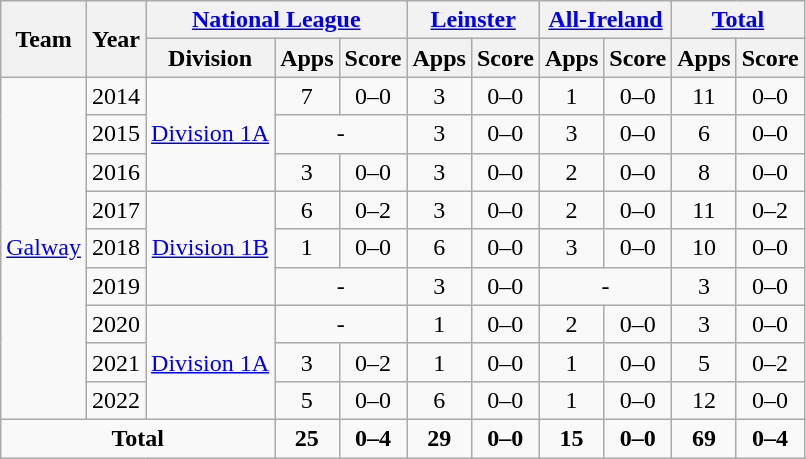<table class="wikitable" style="text-align:center">
<tr>
<th rowspan="2">Team</th>
<th rowspan="2">Year</th>
<th colspan="3"><a href='#'>National League</a></th>
<th colspan="2"><a href='#'>Leinster</a></th>
<th colspan="2"><a href='#'>All-Ireland</a></th>
<th colspan="2"><a href='#'>Total</a></th>
</tr>
<tr>
<th>Division</th>
<th>Apps</th>
<th>Score</th>
<th>Apps</th>
<th>Score</th>
<th>Apps</th>
<th>Score</th>
<th>Apps</th>
<th>Score</th>
</tr>
<tr>
<td rowspan="9"><a href='#'>Galway</a></td>
<td>2014</td>
<td rowspan="3"><a href='#'>Division 1A</a></td>
<td>7</td>
<td>0–0</td>
<td>3</td>
<td>0–0</td>
<td>1</td>
<td>0–0</td>
<td>11</td>
<td>0–0</td>
</tr>
<tr>
<td>2015</td>
<td colspan="2">-</td>
<td>3</td>
<td>0–0</td>
<td>3</td>
<td>0–0</td>
<td>6</td>
<td>0–0</td>
</tr>
<tr>
<td>2016</td>
<td>3</td>
<td>0–0</td>
<td>3</td>
<td>0–0</td>
<td>2</td>
<td>0–0</td>
<td>8</td>
<td>0–0</td>
</tr>
<tr>
<td>2017</td>
<td rowspan="3"><a href='#'>Division 1B</a></td>
<td>6</td>
<td>0–2</td>
<td>3</td>
<td>0–0</td>
<td>2</td>
<td>0–0</td>
<td>11</td>
<td>0–2</td>
</tr>
<tr>
<td>2018</td>
<td>1</td>
<td>0–0</td>
<td>6</td>
<td>0–0</td>
<td>3</td>
<td>0–0</td>
<td>10</td>
<td>0–0</td>
</tr>
<tr>
<td>2019</td>
<td colspan="2">-</td>
<td>3</td>
<td>0–0</td>
<td colspan="2">-</td>
<td>3</td>
<td>0–0</td>
</tr>
<tr>
<td>2020</td>
<td rowspan="3"><a href='#'>Division 1A</a></td>
<td colspan="2">-</td>
<td>1</td>
<td>0–0</td>
<td>2</td>
<td>0–0</td>
<td>3</td>
<td>0–0</td>
</tr>
<tr>
<td>2021</td>
<td>3</td>
<td>0–2</td>
<td>1</td>
<td>0–0</td>
<td>1</td>
<td>0–0</td>
<td>5</td>
<td>0–2</td>
</tr>
<tr>
<td>2022</td>
<td>5</td>
<td>0–0</td>
<td>6</td>
<td>0–0</td>
<td>1</td>
<td>0–0</td>
<td>12</td>
<td>0–0</td>
</tr>
<tr>
<td colspan="3"><strong>Total</strong></td>
<td><strong>25</strong></td>
<td><strong>0–4</strong></td>
<td><strong>29</strong></td>
<td><strong>0–0</strong></td>
<td><strong>15</strong></td>
<td><strong>0–0</strong></td>
<td><strong>69</strong></td>
<td><strong>0–4</strong></td>
</tr>
</table>
